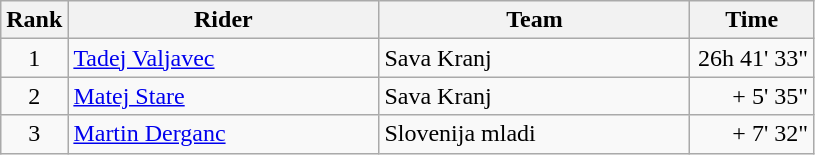<table class="wikitable">
<tr>
<th>Rank</th>
<th>Rider</th>
<th>Team</th>
<th>Time</th>
</tr>
<tr>
<td align=center>1</td>
<td width=200> <a href='#'>Tadej Valjavec</a> </td>
<td width=200>Sava Kranj</td>
<td width=75 align=right>26h 41' 33"</td>
</tr>
<tr>
<td align=center>2</td>
<td> <a href='#'>Matej Stare</a></td>
<td>Sava Kranj</td>
<td align=right>+ 5' 35"</td>
</tr>
<tr>
<td align=center>3</td>
<td> <a href='#'>Martin Derganc</a></td>
<td>Slovenija mladi</td>
<td align=right>+ 7' 32"</td>
</tr>
</table>
